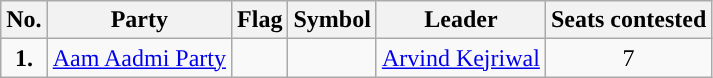<table class="wikitable">
<tr>
<th>No.</th>
<th>Party</th>
<th>Flag</th>
<th>Symbol</th>
<th>Leader</th>
<th>Seats contested</th>
</tr>
<tr>
<td ! style="text-align:center; background:"><strong>1.</strong></td>
<td style="text-align:center"><a href='#'>Aam Aadmi Party</a></td>
<td></td>
<td></td>
<td style="text-align:center"><a href='#'>Arvind Kejriwal</a></td>
<td style="text-align:center">7</td>
</tr>
</table>
